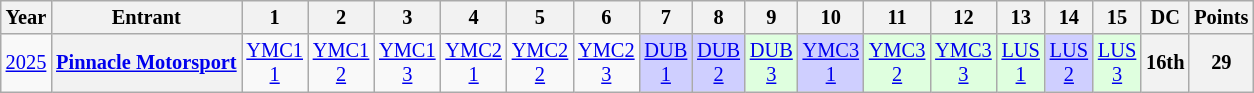<table class="wikitable" style="text-align:center; font-size:85%">
<tr>
<th>Year</th>
<th>Entrant</th>
<th>1</th>
<th>2</th>
<th>3</th>
<th>4</th>
<th>5</th>
<th>6</th>
<th>7</th>
<th>8</th>
<th>9</th>
<th>10</th>
<th>11</th>
<th>12</th>
<th>13</th>
<th>14</th>
<th>15</th>
<th>DC</th>
<th>Points</th>
</tr>
<tr>
<td><a href='#'>2025</a></td>
<th nowrap><a href='#'>Pinnacle Motorsport</a></th>
<td><a href='#'>YMC1<br>1</a></td>
<td><a href='#'>YMC1<br>2</a></td>
<td><a href='#'>YMC1<br>3</a></td>
<td><a href='#'>YMC2<br>1</a></td>
<td><a href='#'>YMC2<br>2</a></td>
<td><a href='#'>YMC2<br>3</a></td>
<td style="background:#CFCFFF;"><a href='#'>DUB<br>1</a><br></td>
<td style="background:#CFCFFF;"><a href='#'>DUB<br>2</a><br></td>
<td style="background:#DFFFDF;"><a href='#'>DUB<br>3</a><br></td>
<td style="background:#CFCFFF;"><a href='#'>YMC3<br>1</a><br></td>
<td style="background:#DFFFDF;"><a href='#'>YMC3<br>2</a><br></td>
<td style="background:#DFFFDF;"><a href='#'>YMC3<br>3</a><br></td>
<td style="background:#DFFFDF;"><a href='#'>LUS<br>1</a><br></td>
<td style="background:#CFCFFF;"><a href='#'>LUS<br>2</a><br></td>
<td style="background:#DFFFDF;"><a href='#'>LUS<br>3</a><br></td>
<th>16th</th>
<th>29</th>
</tr>
</table>
